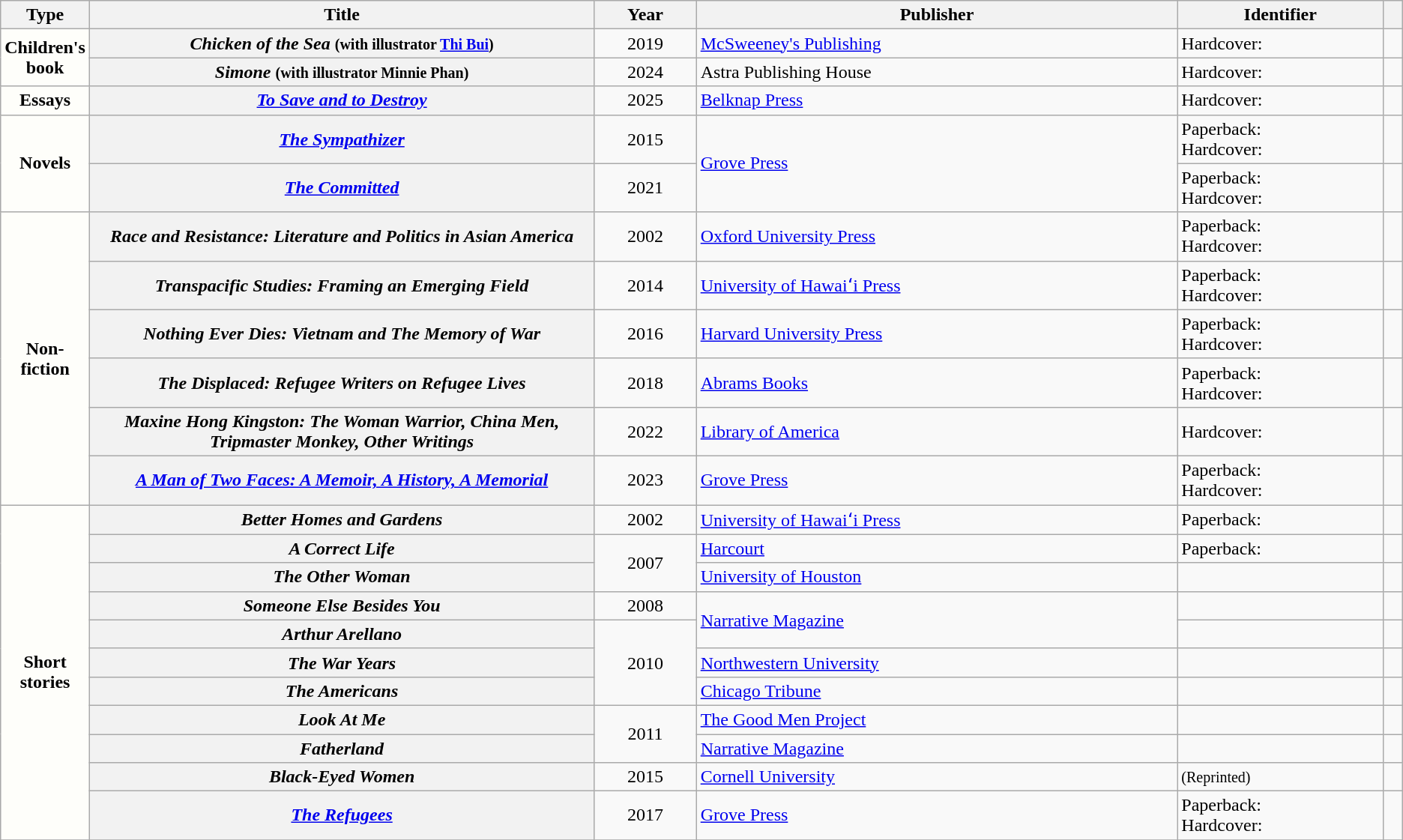<table class= "wikitable plainrowheaders sortable">
<tr>
<th scope="col" width="4%">Type</th>
<th scope="col" width="36%">Title</th>
<th scope="col">Year</th>
<th scope="col">Publisher</th>
<th scope="col">Identifier</th>
<th scope="col" class="unsortable"></th>
</tr>
<tr>
<th rowspan="2" style="background:#FEFEFA;">Children's<br>book</th>
<th scope="row"><em>Chicken of the Sea</em> <small>(with illustrator <a href='#'>Thi Bui</a>)</small></th>
<td style="text-align:center;">2019</td>
<td><a href='#'>McSweeney's Publishing</a></td>
<td>Hardcover: </td>
<td style="text-align:center;"></td>
</tr>
<tr>
<th scope="row"><em>Simone</em> <small>(with illustrator Minnie Phan)</small></th>
<td style="text-align:center;">2024</td>
<td>Astra Publishing House</td>
<td>Hardcover: </td>
<td style="text-align:center;"></td>
</tr>
<tr>
<th rowspan="1" style="background:#FEFEFA;">Essays</th>
<th scope="row"><em><a href='#'>To Save and to Destroy</a></em></th>
<td style="text-align:center;">2025</td>
<td><a href='#'>Belknap Press</a></td>
<td>Hardcover: </td>
<td style="text-align:center;"></td>
</tr>
<tr>
<th rowspan="2" style="background:#FEFEFA;">Novels</th>
<th scope="row"><em><a href='#'>The Sympathizer</a></em></th>
<td style="text-align:center;">2015</td>
<td rowspan="2"><a href='#'>Grove Press</a></td>
<td>Paperback: <br>Hardcover: </td>
<td style="text-align:center;"></td>
</tr>
<tr>
<th scope="row"><em><a href='#'>The Committed</a></em></th>
<td style="text-align:center;">2021</td>
<td>Paperback: <br>Hardcover: </td>
<td style="text-align:center;"></td>
</tr>
<tr>
<th rowspan="6" style="background:#FEFEFA;">Non-fiction</th>
<th scope="row"><em>Race and Resistance: Literature and Politics in Asian America</em></th>
<td style="text-align:center;">2002</td>
<td><a href='#'>Oxford University Press</a></td>
<td>Paperback: <br>Hardcover: </td>
<td style="text-align:center;"></td>
</tr>
<tr>
<th scope="row"><em>Transpacific Studies: Framing an Emerging Field</em></th>
<td style="text-align:center;">2014</td>
<td><a href='#'>University of Hawaiʻi Press</a></td>
<td>Paperback: <br>Hardcover: </td>
<td style="text-align:center;"></td>
</tr>
<tr>
<th scope="row"><em>Nothing Ever Dies: Vietnam and The Memory of War</em></th>
<td style="text-align:center;">2016</td>
<td><a href='#'>Harvard University Press</a></td>
<td>Paperback: <br>Hardcover: </td>
<td style="text-align:center;"></td>
</tr>
<tr>
<th scope="row"><em>The Displaced: Refugee Writers on Refugee Lives</em></th>
<td style="text-align:center;">2018</td>
<td><a href='#'>Abrams Books</a></td>
<td>Paperback: <br>Hardcover: </td>
<td style="text-align:center;"></td>
</tr>
<tr>
<th scope="row"><em>Maxine Hong Kingston: The Woman Warrior, China Men, Tripmaster Monkey, Other Writings</em></th>
<td style="text-align:center;">2022</td>
<td><a href='#'>Library of America</a></td>
<td>Hardcover: </td>
<td style="text-align:center;"></td>
</tr>
<tr>
<th scope="row"><em><a href='#'>A Man of Two Faces: A Memoir, A History, A Memorial</a></em></th>
<td style="text-align:center;">2023</td>
<td><a href='#'>Grove Press</a></td>
<td>Paperback: <br>Hardcover: </td>
<td style="text-align:center;"></td>
</tr>
<tr>
<th rowspan="11" style="background:#FEFEFA;">Short<br>stories</th>
<th scope="row"><em>Better Homes and Gardens</em></th>
<td style="text-align:center;">2002</td>
<td><a href='#'>University of Hawaiʻi Press</a></td>
<td>Paperback: </td>
<td style="text-align:center;"></td>
</tr>
<tr>
<th scope="row"><em>A Correct Life</em></th>
<td style="text-align:center;" rowspan="2">2007</td>
<td><a href='#'>Harcourt</a></td>
<td>Paperback: </td>
<td style="text-align:center;"></td>
</tr>
<tr>
<th scope="row"><em>The Other Woman</em></th>
<td><a href='#'>University of Houston</a></td>
<td></td>
<td style="text-align:center;"></td>
</tr>
<tr>
<th scope="row"><em>Someone Else Besides You</em></th>
<td style="text-align:center;">2008</td>
<td rowspan="2"><a href='#'>Narrative Magazine</a></td>
<td></td>
<td style="text-align:center;"></td>
</tr>
<tr>
<th scope="row"><em>Arthur Arellano</em></th>
<td style="text-align:center;" rowspan="3">2010</td>
<td></td>
<td style="text-align:center;"></td>
</tr>
<tr>
<th scope="row"><em>The War Years</em></th>
<td><a href='#'>Northwestern University</a></td>
<td></td>
<td style="text-align:center;"></td>
</tr>
<tr>
<th scope="row"><em>The Americans</em></th>
<td><a href='#'>Chicago Tribune</a></td>
<td></td>
<td style="text-align:center;"></td>
</tr>
<tr>
<th scope="row"><em>Look At Me</em></th>
<td style="text-align:center;" rowspan="2">2011</td>
<td><a href='#'>The Good Men Project</a></td>
<td></td>
<td style="text-align:center;"></td>
</tr>
<tr>
<th scope="row"><em>Fatherland</em></th>
<td><a href='#'>Narrative Magazine</a></td>
<td></td>
<td style="text-align:center;"></td>
</tr>
<tr>
<th scope="row"><em>Black-Eyed Women</em></th>
<td style="text-align:center;">2015</td>
<td><a href='#'>Cornell University</a></td>
<td> <small>(Reprinted)</small></td>
<td style="text-align:center;"></td>
</tr>
<tr>
<th scope="row"><em><a href='#'>The Refugees</a></em></th>
<td style="text-align:center;">2017</td>
<td><a href='#'>Grove Press</a></td>
<td>Paperback: <br>Hardcover: </td>
<td style="text-align:center;"></td>
</tr>
<tr>
</tr>
</table>
